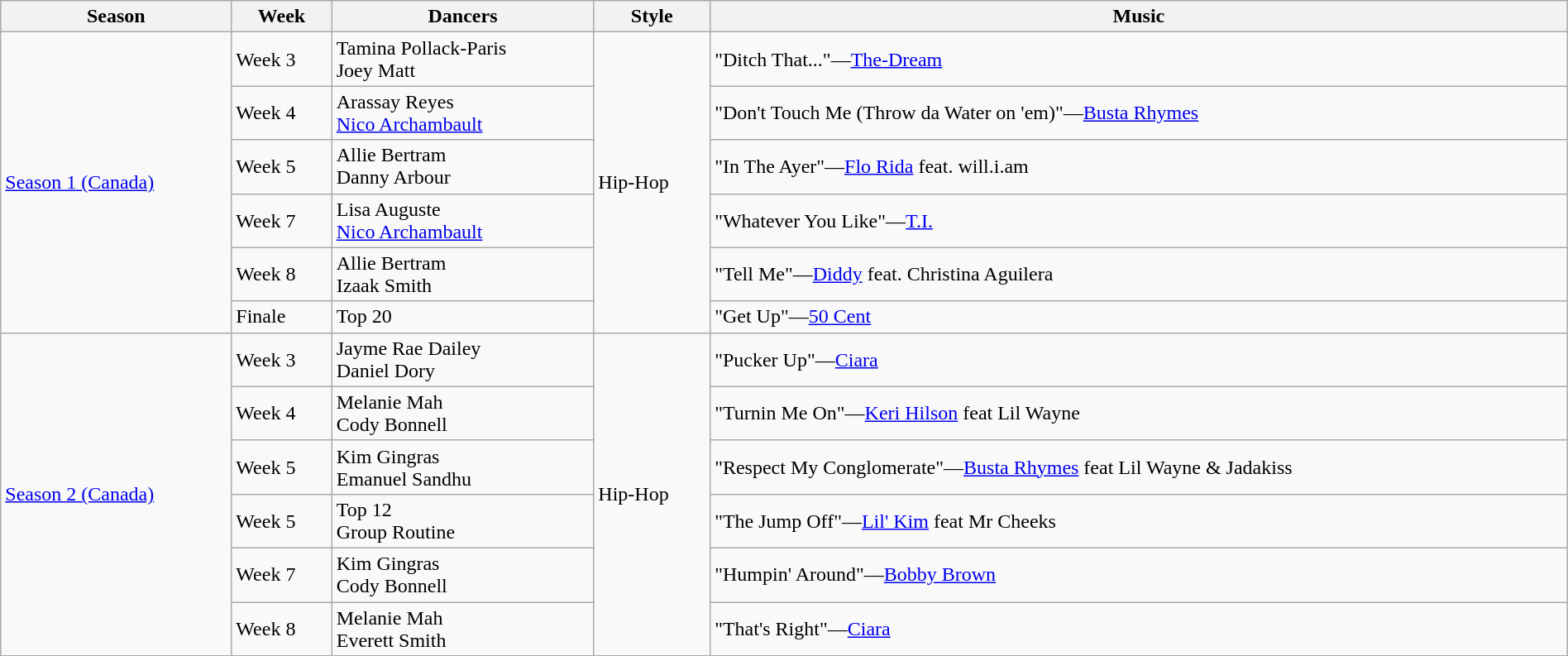<table class="wikitable" width="100%">
<tr>
<th>Season</th>
<th>Week</th>
<th>Dancers</th>
<th>Style</th>
<th>Music</th>
</tr>
<tr>
<td rowspan="6"><a href='#'>Season 1 (Canada)</a></td>
<td>Week 3</td>
<td>Tamina Pollack-Paris<br>Joey Matt</td>
<td rowspan="6">Hip-Hop</td>
<td>"Ditch That..."—<a href='#'>The-Dream</a></td>
</tr>
<tr>
<td>Week 4</td>
<td>Arassay Reyes<br><a href='#'>Nico Archambault</a></td>
<td>"Don't Touch Me (Throw da Water on 'em)"—<a href='#'>Busta Rhymes</a></td>
</tr>
<tr>
<td>Week 5</td>
<td>Allie Bertram<br>Danny Arbour</td>
<td>"In The Ayer"—<a href='#'>Flo Rida</a> feat. will.i.am</td>
</tr>
<tr>
<td>Week 7</td>
<td>Lisa Auguste<br><a href='#'>Nico Archambault</a></td>
<td>"Whatever You Like"—<a href='#'>T.I.</a></td>
</tr>
<tr>
<td>Week 8</td>
<td>Allie Bertram<br>Izaak Smith</td>
<td>"Tell Me"—<a href='#'>Diddy</a> feat. Christina Aguilera</td>
</tr>
<tr>
<td>Finale</td>
<td>Top 20</td>
<td>"Get Up"—<a href='#'>50 Cent</a></td>
</tr>
<tr>
<td rowspan="6"><a href='#'>Season 2 (Canada)</a></td>
<td>Week 3</td>
<td>Jayme Rae Dailey<br>Daniel Dory</td>
<td rowspan="6">Hip-Hop</td>
<td>"Pucker Up"—<a href='#'>Ciara</a></td>
</tr>
<tr>
<td>Week 4</td>
<td>Melanie Mah<br>Cody Bonnell</td>
<td>"Turnin Me On"—<a href='#'>Keri Hilson</a> feat Lil Wayne</td>
</tr>
<tr>
<td>Week 5</td>
<td>Kim Gingras<br>Emanuel Sandhu</td>
<td>"Respect My Conglomerate"—<a href='#'>Busta Rhymes</a> feat Lil Wayne & Jadakiss</td>
</tr>
<tr>
<td>Week 5</td>
<td>Top 12<br>Group Routine</td>
<td>"The Jump Off"—<a href='#'>Lil' Kim</a> feat Mr Cheeks</td>
</tr>
<tr>
<td>Week 7</td>
<td>Kim Gingras<br>Cody Bonnell</td>
<td>"Humpin' Around"—<a href='#'>Bobby Brown</a></td>
</tr>
<tr>
<td>Week 8</td>
<td>Melanie Mah<br>Everett Smith</td>
<td>"That's Right"—<a href='#'>Ciara</a></td>
</tr>
</table>
